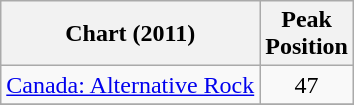<table class="wikitable sortable">
<tr>
<th>Chart (2011)</th>
<th>Peak<br>Position</th>
</tr>
<tr>
<td><a href='#'>Canada: Alternative Rock</a></td>
<td align="center">47</td>
</tr>
<tr>
</tr>
</table>
